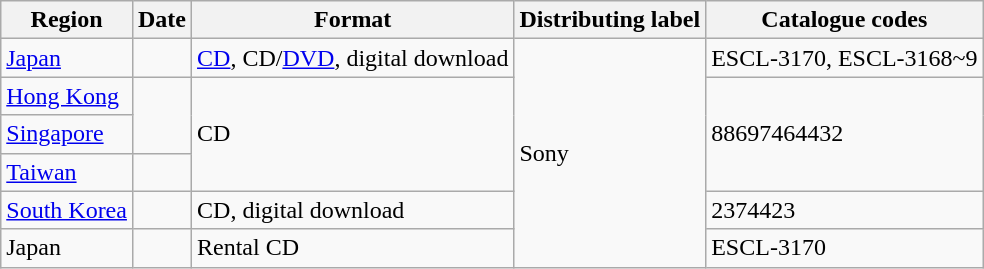<table class="wikitable">
<tr>
<th>Region</th>
<th>Date</th>
<th>Format</th>
<th>Distributing label</th>
<th>Catalogue codes</th>
</tr>
<tr>
<td><a href='#'>Japan</a></td>
<td></td>
<td><a href='#'>CD</a>, CD/<a href='#'>DVD</a>, digital download</td>
<td rowspan=6>Sony</td>
<td>ESCL-3170, ESCL-3168~9</td>
</tr>
<tr>
<td><a href='#'>Hong Kong</a></td>
<td rowspan=2></td>
<td rowspan=3>CD</td>
<td rowspan=3>88697464432</td>
</tr>
<tr>
<td><a href='#'>Singapore</a></td>
</tr>
<tr>
<td><a href='#'>Taiwan</a></td>
<td></td>
</tr>
<tr>
<td><a href='#'>South Korea</a></td>
<td></td>
<td>CD, digital download</td>
<td>2374423</td>
</tr>
<tr>
<td>Japan</td>
<td></td>
<td>Rental CD</td>
<td>ESCL-3170</td>
</tr>
</table>
